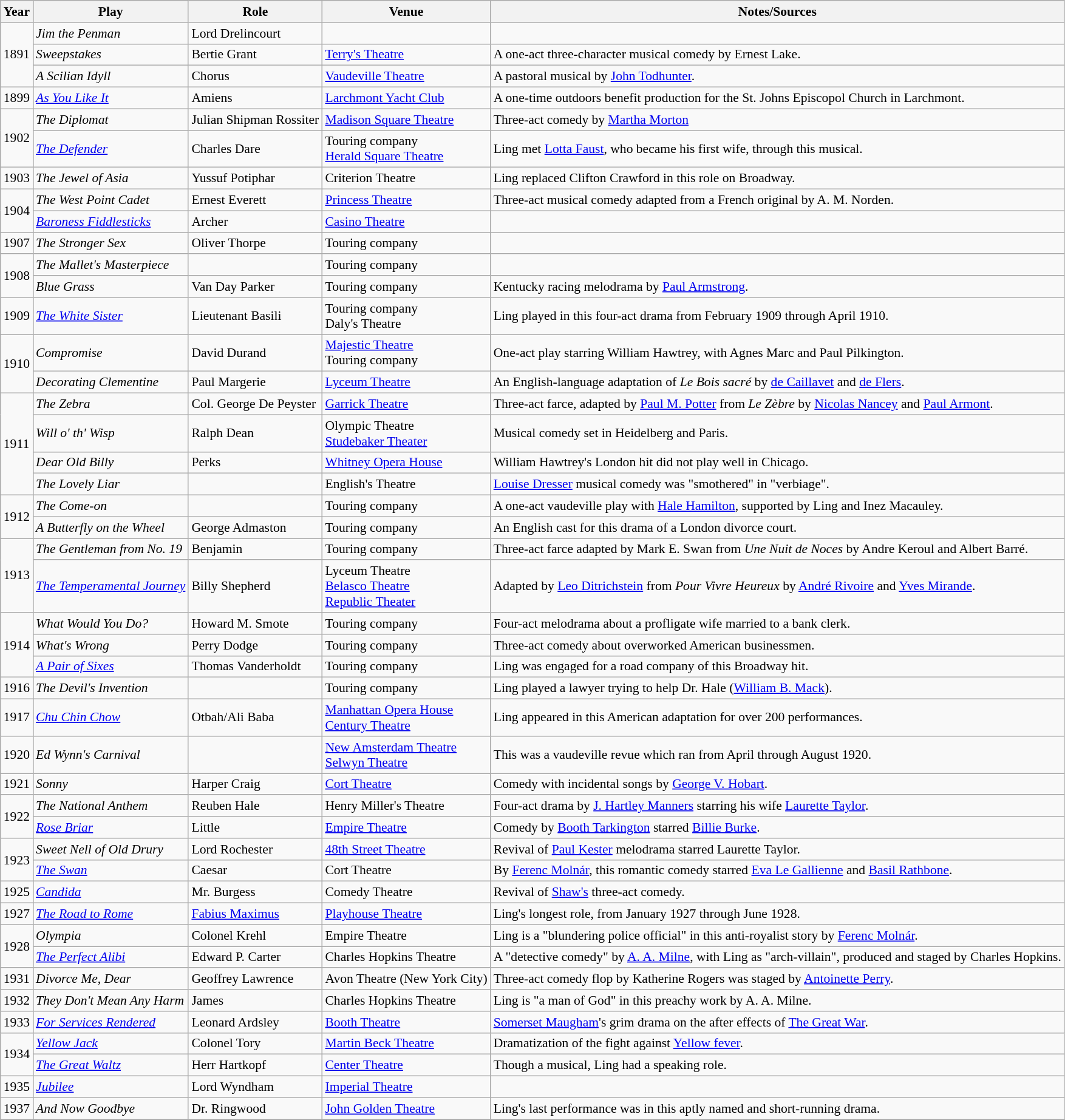<table class="wikitable sortable plainrowheaders" style="font-size: 90%">
<tr>
<th scope="col">Year</th>
<th scope="col">Play</th>
<th scope="col">Role</th>
<th scope="col">Venue</th>
<th scope="col">Notes/Sources</th>
</tr>
<tr>
<td rowspan=3>1891</td>
<td><em>Jim the Penman</em></td>
<td>Lord Drelincourt</td>
<td></td>
<td></td>
</tr>
<tr>
<td><em>Sweepstakes</em></td>
<td>Bertie Grant</td>
<td><a href='#'>Terry's Theatre</a></td>
<td>A one-act three-character musical comedy by Ernest Lake.</td>
</tr>
<tr>
<td><em>A Scilian Idyll</em></td>
<td>Chorus</td>
<td><a href='#'>Vaudeville Theatre</a></td>
<td>A pastoral musical by <a href='#'>John Todhunter</a>.</td>
</tr>
<tr>
<td>1899</td>
<td><em><a href='#'>As You Like It</a></em></td>
<td>Amiens</td>
<td><a href='#'>Larchmont Yacht Club</a></td>
<td>A one-time outdoors benefit production for the St. Johns Episcopol Church in Larchmont.</td>
</tr>
<tr>
<td rowspan=2>1902</td>
<td><em>The Diplomat</em></td>
<td>Julian Shipman Rossiter</td>
<td><a href='#'>Madison Square Theatre</a></td>
<td>Three-act comedy by <a href='#'>Martha Morton</a></td>
</tr>
<tr>
<td><em><a href='#'>The Defender</a></em></td>
<td>Charles Dare</td>
<td>Touring company<br><a href='#'>Herald Square Theatre</a></td>
<td>Ling met <a href='#'>Lotta Faust</a>, who became his first wife, through this musical.</td>
</tr>
<tr>
<td>1903</td>
<td><em>The Jewel of Asia</em></td>
<td>Yussuf Potiphar</td>
<td>Criterion Theatre</td>
<td>Ling replaced Clifton Crawford in this role on Broadway.</td>
</tr>
<tr>
<td rowspan=2>1904</td>
<td><em>The West Point Cadet</em></td>
<td>Ernest Everett</td>
<td><a href='#'>Princess Theatre</a></td>
<td>Three-act musical comedy adapted from a French original by A. M. Norden.</td>
</tr>
<tr>
<td><em><a href='#'>Baroness Fiddlesticks</a></em></td>
<td>Archer</td>
<td><a href='#'>Casino Theatre</a></td>
<td></td>
</tr>
<tr>
<td>1907</td>
<td><em>The Stronger Sex</em></td>
<td>Oliver Thorpe</td>
<td>Touring company</td>
<td></td>
</tr>
<tr>
<td rowspan=2>1908</td>
<td><em>The Mallet's Masterpiece</em></td>
<td></td>
<td>Touring company</td>
<td></td>
</tr>
<tr>
<td><em>Blue Grass</em></td>
<td>Van Day Parker</td>
<td>Touring company</td>
<td>Kentucky racing melodrama by <a href='#'>Paul Armstrong</a>.</td>
</tr>
<tr>
<td>1909</td>
<td><em><a href='#'>The White Sister</a></em></td>
<td>Lieutenant Basili</td>
<td>Touring company<br>Daly's Theatre</td>
<td>Ling played in this four-act drama from February 1909 through April 1910.</td>
</tr>
<tr>
<td rowspan=2>1910</td>
<td><em>Compromise</em></td>
<td>David Durand</td>
<td><a href='#'>Majestic Theatre</a><br>Touring company</td>
<td>One-act play starring William Hawtrey, with Agnes Marc and Paul Pilkington.</td>
</tr>
<tr>
<td><em>Decorating Clementine</em></td>
<td>Paul Margerie</td>
<td><a href='#'>Lyceum Theatre</a></td>
<td>An English-language adaptation of <em>Le Bois sacré</em> by <a href='#'>de Caillavet</a> and <a href='#'>de Flers</a>.</td>
</tr>
<tr>
<td rowspan=4>1911</td>
<td><em>The Zebra</em></td>
<td>Col. George De Peyster</td>
<td><a href='#'>Garrick Theatre</a></td>
<td>Three-act farce, adapted by <a href='#'>Paul M. Potter</a> from <em>Le Zèbre</em> by <a href='#'>Nicolas Nancey</a> and <a href='#'>Paul Armont</a>.</td>
</tr>
<tr>
<td><em>Will o' th' Wisp</em></td>
<td>Ralph Dean</td>
<td>Olympic Theatre<br><a href='#'>Studebaker Theater</a></td>
<td>Musical comedy set in Heidelberg and Paris.</td>
</tr>
<tr>
<td><em>Dear Old Billy</em></td>
<td>Perks</td>
<td><a href='#'>Whitney Opera House</a></td>
<td>William Hawtrey's London hit did not play well in Chicago.</td>
</tr>
<tr>
<td><em>The Lovely Liar</em></td>
<td></td>
<td>English's Theatre</td>
<td><a href='#'>Louise Dresser</a> musical comedy was "smothered" in "verbiage".</td>
</tr>
<tr>
<td rowspan=2>1912</td>
<td><em>The Come-on</em></td>
<td></td>
<td>Touring company</td>
<td>A one-act vaudeville play with <a href='#'>Hale Hamilton</a>, supported by Ling and Inez Macauley.</td>
</tr>
<tr>
<td><em>A Butterfly on the Wheel</em></td>
<td>George Admaston</td>
<td>Touring company</td>
<td>An English cast for this drama of a London divorce court.</td>
</tr>
<tr>
<td rowspan=2>1913</td>
<td><em>The Gentleman from No. 19</em></td>
<td>Benjamin</td>
<td>Touring company</td>
<td>Three-act farce adapted by Mark E. Swan from <em>Une Nuit de Noces</em> by Andre Keroul and Albert Barré.</td>
</tr>
<tr>
<td><em><a href='#'>The Temperamental Journey</a></em></td>
<td>Billy Shepherd</td>
<td>Lyceum Theatre<br><a href='#'>Belasco Theatre</a><br><a href='#'>Republic Theater</a></td>
<td>Adapted by <a href='#'>Leo Ditrichstein</a> from <em>Pour Vivre Heureux</em> by <a href='#'>André Rivoire</a> and <a href='#'>Yves Mirande</a>.</td>
</tr>
<tr>
<td rowspan=3>1914</td>
<td><em>What Would You Do?</em></td>
<td>Howard M. Smote</td>
<td>Touring company</td>
<td>Four-act melodrama about a profligate wife married to a bank clerk.</td>
</tr>
<tr>
<td><em>What's Wrong</em></td>
<td>Perry Dodge</td>
<td>Touring company</td>
<td>Three-act comedy about overworked American businessmen.</td>
</tr>
<tr>
<td><em><a href='#'>A Pair of Sixes</a></em></td>
<td>Thomas Vanderholdt</td>
<td>Touring company</td>
<td>Ling was engaged for a road company of this Broadway hit.</td>
</tr>
<tr>
<td>1916</td>
<td><em>The Devil's Invention</em></td>
<td></td>
<td>Touring company</td>
<td>Ling played a lawyer trying to help Dr. Hale (<a href='#'>William B. Mack</a>).</td>
</tr>
<tr>
<td>1917</td>
<td><em><a href='#'>Chu Chin Chow </a></em></td>
<td>Otbah/Ali Baba</td>
<td><a href='#'>Manhattan Opera House</a><br><a href='#'>Century Theatre</a></td>
<td>Ling appeared in this American adaptation for over 200 performances.</td>
</tr>
<tr>
<td>1920</td>
<td><em>Ed Wynn's Carnival</em></td>
<td></td>
<td><a href='#'>New Amsterdam Theatre</a><br><a href='#'>Selwyn Theatre</a></td>
<td>This was a vaudeville revue which ran from April through August 1920.</td>
</tr>
<tr>
<td>1921</td>
<td><em>Sonny</em></td>
<td>Harper Craig</td>
<td><a href='#'>Cort Theatre</a></td>
<td>Comedy with incidental songs by <a href='#'>George V. Hobart</a>.</td>
</tr>
<tr>
<td rowspan=2>1922</td>
<td><em>The National Anthem</em></td>
<td>Reuben Hale</td>
<td>Henry Miller's Theatre</td>
<td>Four-act drama by <a href='#'>J. Hartley Manners</a> starring his wife <a href='#'>Laurette Taylor</a>.</td>
</tr>
<tr>
<td><em><a href='#'>Rose Briar</a></em></td>
<td>Little</td>
<td><a href='#'>Empire Theatre</a></td>
<td>Comedy by <a href='#'>Booth Tarkington</a> starred <a href='#'>Billie Burke</a>.</td>
</tr>
<tr>
<td rowspan=2>1923</td>
<td><em>Sweet Nell of Old Drury</em></td>
<td>Lord Rochester</td>
<td><a href='#'>48th Street Theatre</a></td>
<td>Revival of <a href='#'>Paul Kester</a> melodrama starred Laurette Taylor.</td>
</tr>
<tr>
<td><em><a href='#'>The Swan</a></em></td>
<td>Caesar</td>
<td>Cort Theatre</td>
<td>By <a href='#'>Ferenc Molnár</a>, this romantic comedy starred <a href='#'>Eva Le Gallienne</a> and <a href='#'>Basil Rathbone</a>.</td>
</tr>
<tr>
<td>1925</td>
<td><em><a href='#'>Candida</a></em></td>
<td>Mr. Burgess</td>
<td>Comedy Theatre</td>
<td>Revival of <a href='#'>Shaw's</a> three-act comedy.</td>
</tr>
<tr>
<td>1927</td>
<td><em><a href='#'>The Road to Rome</a></em></td>
<td><a href='#'>Fabius Maximus</a></td>
<td><a href='#'>Playhouse Theatre</a></td>
<td>Ling's longest role, from January 1927 through June 1928.</td>
</tr>
<tr>
<td rowspan=2>1928</td>
<td><em>Olympia</em></td>
<td>Colonel Krehl</td>
<td>Empire Theatre</td>
<td>Ling is a "blundering police official" in this anti-royalist story by <a href='#'>Ferenc Molnár</a>.</td>
</tr>
<tr>
<td><em><a href='#'>The Perfect Alibi</a></em></td>
<td>Edward P. Carter</td>
<td>Charles Hopkins Theatre</td>
<td>A "detective comedy" by <a href='#'>A. A. Milne</a>, with Ling as "arch-villain", produced and staged by Charles Hopkins.</td>
</tr>
<tr>
<td>1931</td>
<td><em>Divorce Me, Dear</em></td>
<td>Geoffrey Lawrence</td>
<td>Avon Theatre (New York City)</td>
<td>Three-act comedy flop by Katherine Rogers was staged by <a href='#'>Antoinette Perry</a>.</td>
</tr>
<tr>
<td>1932</td>
<td><em>They Don't Mean Any Harm</em></td>
<td>James</td>
<td>Charles Hopkins Theatre</td>
<td>Ling is "a man of God" in this preachy work by A. A. Milne.</td>
</tr>
<tr>
<td>1933</td>
<td><em><a href='#'>For Services Rendered</a></em></td>
<td>Leonard Ardsley</td>
<td><a href='#'>Booth Theatre</a></td>
<td><a href='#'>Somerset Maugham</a>'s grim drama on the after effects of <a href='#'>The Great War</a>.</td>
</tr>
<tr>
<td rowspan=2>1934</td>
<td><em><a href='#'>Yellow Jack</a></em></td>
<td>Colonel Tory</td>
<td><a href='#'>Martin Beck Theatre</a></td>
<td>Dramatization of the fight against <a href='#'>Yellow fever</a>.</td>
</tr>
<tr>
<td><em><a href='#'>The Great Waltz</a></em></td>
<td>Herr Hartkopf</td>
<td><a href='#'>Center Theatre</a></td>
<td>Though a musical, Ling had a speaking role.</td>
</tr>
<tr>
<td>1935</td>
<td><em><a href='#'>Jubilee</a></em></td>
<td>Lord Wyndham</td>
<td><a href='#'>Imperial Theatre</a></td>
<td></td>
</tr>
<tr>
<td>1937</td>
<td><em>And Now Goodbye</em></td>
<td>Dr. Ringwood</td>
<td><a href='#'>John Golden Theatre</a></td>
<td>Ling's last performance was in this aptly named and short-running drama.</td>
</tr>
<tr>
</tr>
</table>
